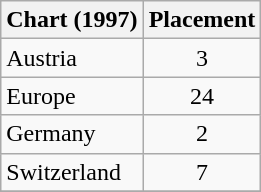<table class="wikitable sortable plainrowheaders" style="text-align:center;">
<tr>
<th scope="column">Chart (1997)</th>
<th scope="column">Placement</th>
</tr>
<tr>
<td align="left">Austria</td>
<td align="center">3</td>
</tr>
<tr>
<td align="left">Europe</td>
<td align="center">24</td>
</tr>
<tr>
<td align="left">Germany</td>
<td align="center">2</td>
</tr>
<tr>
<td align="left">Switzerland</td>
<td align="center">7</td>
</tr>
<tr>
</tr>
</table>
